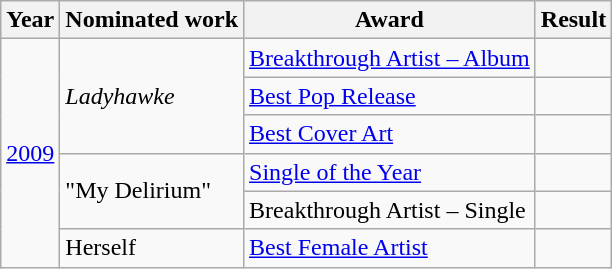<table class="wikitable">
<tr>
<th>Year</th>
<th>Nominated work</th>
<th>Award</th>
<th>Result</th>
</tr>
<tr>
<td rowspan="6"><a href='#'>2009</a></td>
<td rowspan="3"><em>Ladyhawke</em></td>
<td><a href='#'>Breakthrough Artist – Album</a></td>
<td></td>
</tr>
<tr>
<td><a href='#'>Best Pop Release</a></td>
<td></td>
</tr>
<tr>
<td><a href='#'>Best Cover Art</a></td>
<td></td>
</tr>
<tr>
<td rowspan="2">"My Delirium"</td>
<td><a href='#'>Single of the Year</a></td>
<td></td>
</tr>
<tr>
<td>Breakthrough Artist – Single</td>
<td></td>
</tr>
<tr>
<td>Herself</td>
<td><a href='#'>Best Female Artist</a></td>
<td></td>
</tr>
</table>
